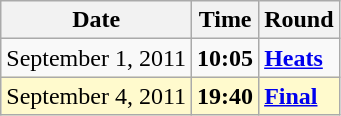<table class="wikitable">
<tr>
<th>Date</th>
<th>Time</th>
<th>Round</th>
</tr>
<tr>
<td>September 1, 2011</td>
<td><strong>10:05</strong></td>
<td><strong><a href='#'>Heats</a></strong></td>
</tr>
<tr style=background:lemonchiffon>
<td>September 4, 2011</td>
<td><strong>19:40</strong></td>
<td><strong><a href='#'>Final</a></strong></td>
</tr>
</table>
